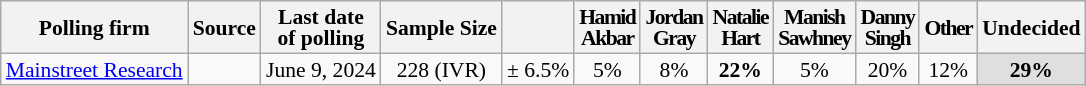<table class="wikitable sortable tpl-blanktable" style="text-align:center; line-height:14px; font-size:90%;">
<tr>
<th>Polling firm</th>
<th class="unsortable">Source</th>
<th>Last date<br>of polling</th>
<th class="unsortable">Sample Size</th>
<th></th>
<th style="width:25px;letter-spacing:-1px;">Hamid Akbar</th>
<th style="width:25px;letter-spacing:-1px;">Jordan Gray</th>
<th style="width:25px;letter-spacing:-1px;">Natalie Hart</th>
<th style="width:25px;letter-spacing:-1px;">Manish Sawhney</th>
<th style="width:25px;letter-spacing:-1px;">Danny Singh</th>
<th style="width:25px;letter-spacing:-1px;">Other</th>
<th style="width:25px;">Undecided</th>
</tr>
<tr>
<td><a href='#'>Mainstreet Research</a></td>
<td></td>
<td>June 9, 2024</td>
<td>228 (IVR)</td>
<td>± 6.5%</td>
<td>5%</td>
<td>8%</td>
<td><strong>22%</strong></td>
<td>5%</td>
<td>20%</td>
<td>12%</td>
<td style="background-color:#dfdfdf;"><strong>29%</strong></td>
</tr>
</table>
